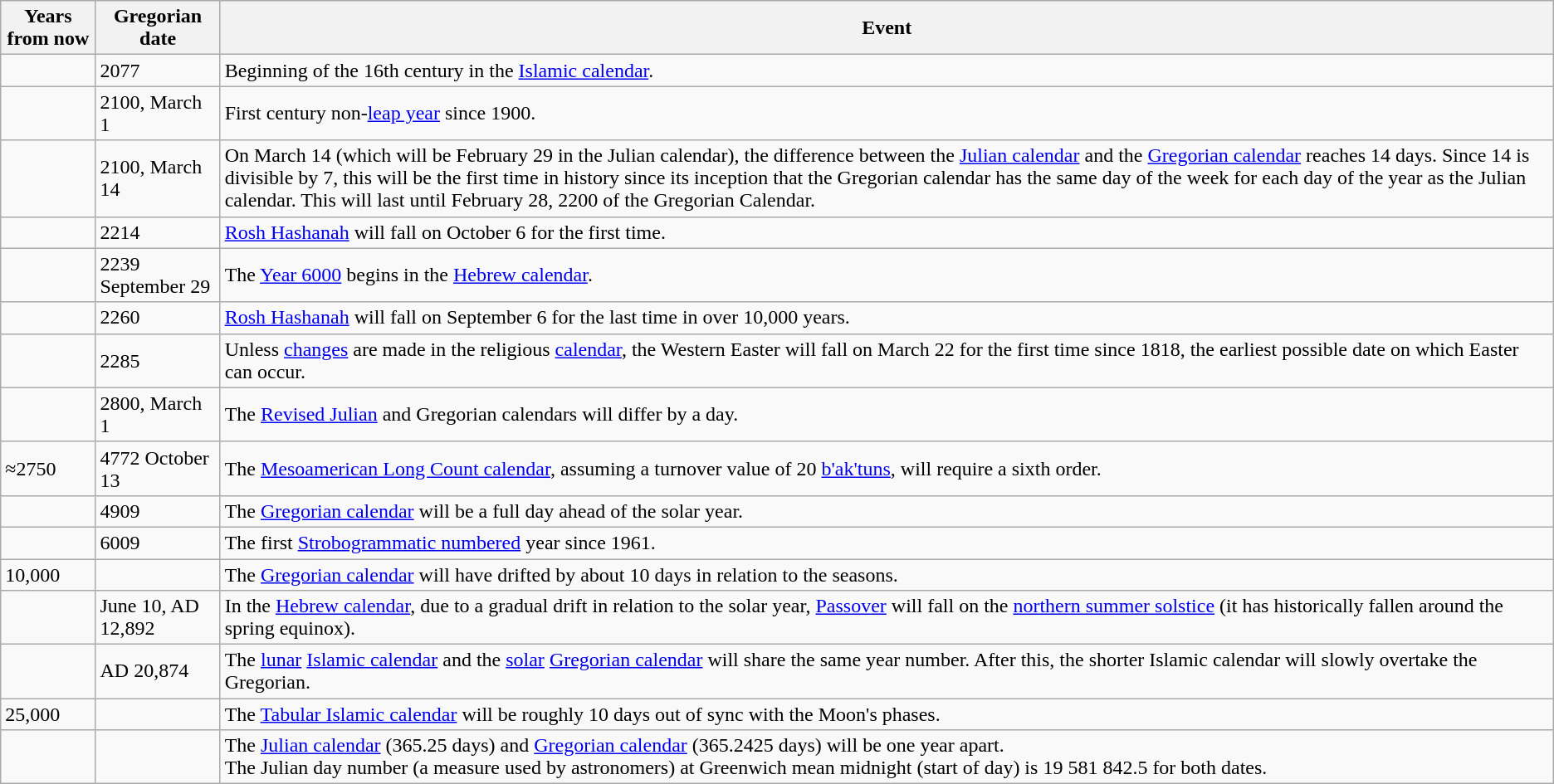<table class="wikitable">
<tr>
<th scope="col">Years from now</th>
<th>Gregorian<br>date</th>
<th>Event</th>
</tr>
<tr>
<td></td>
<td>2077</td>
<td>Beginning of the 16th century in the <a href='#'>Islamic calendar</a>.</td>
</tr>
<tr>
<td></td>
<td>2100, March 1</td>
<td>First century non-<a href='#'>leap year</a> since 1900.</td>
</tr>
<tr>
<td></td>
<td>2100, March 14</td>
<td>On March 14 (which will be February 29 in the Julian calendar), the difference between the <a href='#'>Julian calendar</a> and the <a href='#'>Gregorian calendar</a> reaches 14 days. Since 14 is divisible by 7, this will be the first time in history since its inception that the Gregorian calendar has the same day of the week for each day of the year as the Julian calendar. This will last until February 28, 2200 of the Gregorian Calendar.</td>
</tr>
<tr>
<td></td>
<td>2214</td>
<td><a href='#'>Rosh Hashanah</a> will fall on October 6 for the first time.</td>
</tr>
<tr>
<td></td>
<td>2239 September 29</td>
<td>The <a href='#'>Year 6000</a> begins in the <a href='#'>Hebrew calendar</a>.</td>
</tr>
<tr>
<td></td>
<td>2260</td>
<td><a href='#'>Rosh Hashanah</a> will fall on September 6 for the last time in over 10,000 years.</td>
</tr>
<tr>
<td></td>
<td>2285</td>
<td>Unless <a href='#'>changes</a> are made in the religious <a href='#'>calendar</a>, the Western Easter will fall on March 22 for the first time since 1818, the earliest possible date on which Easter can occur.</td>
</tr>
<tr>
<td></td>
<td>2800, March 1</td>
<td>The <a href='#'>Revised Julian</a> and Gregorian calendars will differ by a day.</td>
</tr>
<tr>
<td>≈2750</td>
<td>4772 October 13</td>
<td>The <a href='#'>Mesoamerican Long Count calendar</a>, assuming a turnover value of 20 <a href='#'>b'ak'tuns</a>, will require a sixth order.</td>
</tr>
<tr>
<td></td>
<td>4909</td>
<td>The <a href='#'>Gregorian calendar</a> will be a full day ahead of the solar year.</td>
</tr>
<tr>
<td></td>
<td>6009</td>
<td>The first <a href='#'>Strobogrammatic numbered</a> year since 1961.</td>
</tr>
<tr>
<td>10,000</td>
<td></td>
<td>The <a href='#'>Gregorian calendar</a> will have drifted by about 10 days in relation to the seasons.</td>
</tr>
<tr>
<td></td>
<td>June 10, AD 12,892</td>
<td>In the <a href='#'>Hebrew calendar</a>, due to a gradual drift in relation to the solar year, <a href='#'>Passover</a> will fall on the <a href='#'>northern summer solstice</a> (it has historically fallen around the spring equinox).</td>
</tr>
<tr>
<td></td>
<td>AD 20,874</td>
<td>The <a href='#'>lunar</a> <a href='#'>Islamic calendar</a> and the <a href='#'>solar</a> <a href='#'>Gregorian calendar</a> will share the same year number. After this, the shorter Islamic calendar will slowly overtake the Gregorian.</td>
</tr>
<tr>
<td>25,000</td>
<td></td>
<td>The <a href='#'>Tabular Islamic calendar</a> will be roughly 10 days out of sync with the Moon's phases.</td>
</tr>
<tr>
<td></td>
<td></td>
<td>The <a href='#'>Julian calendar</a> (365.25 days) and <a href='#'>Gregorian calendar</a> (365.2425 days) will be one year apart.<br> The Julian day number (a measure used by astronomers) at Greenwich mean midnight (start of day) is 19 581 842.5 for both dates.</td>
</tr>
</table>
